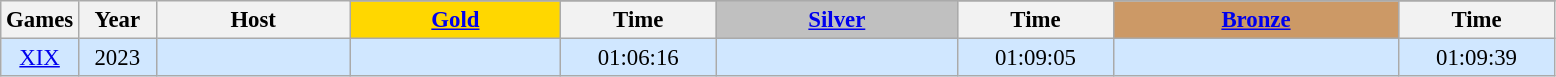<table class="wikitable" style="text-align: center; font-size:95%;">
<tr>
<th rowspan="2" style="width:5%;">Games</th>
<th rowspan="2" style="width:5%;">Year</th>
<th rowspan="2" style="width:12.5%;">Host</th>
</tr>
<tr>
<th style="background-color: gold"><a href='#'>Gold</a></th>
<th width=10%>Time</th>
<th style="background-color: silver"><a href='#'>Silver</a></th>
<th width=10%>Time</th>
<th style="background-color: #CC9966"><a href='#'>Bronze</a></th>
<th width=10%>Time</th>
</tr>
<tr style="text-align:center; background:#d0e7ff;">
<td><a href='#'>XIX</a></td>
<td>2023</td>
<td align="left"></td>
<td valign=top></td>
<td>01:06:16</td>
<td valign=top></td>
<td>01:09:05</td>
<td valign=top></td>
<td>01:09:39</td>
</tr>
</table>
